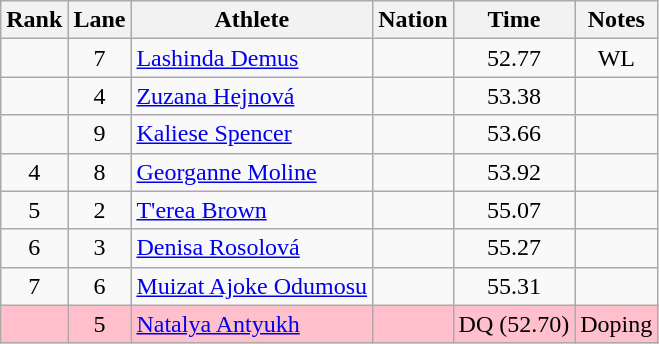<table class="wikitable sortable" style="text-align:center">
<tr>
<th>Rank</th>
<th>Lane</th>
<th>Athlete</th>
<th>Nation</th>
<th>Time</th>
<th>Notes</th>
</tr>
<tr>
<td></td>
<td>7</td>
<td align=left><a href='#'>Lashinda Demus</a></td>
<td align=left></td>
<td>52.77</td>
<td> WL</td>
</tr>
<tr>
<td></td>
<td>4</td>
<td align=left><a href='#'>Zuzana Hejnová</a></td>
<td align=left></td>
<td>53.38</td>
<td></td>
</tr>
<tr>
<td></td>
<td>9</td>
<td align=left><a href='#'>Kaliese Spencer</a></td>
<td align=left></td>
<td>53.66</td>
<td></td>
</tr>
<tr>
<td>4</td>
<td>8</td>
<td align=left><a href='#'>Georganne Moline</a></td>
<td align=left></td>
<td>53.92</td>
<td></td>
</tr>
<tr>
<td>5</td>
<td>2</td>
<td align=left><a href='#'>T'erea Brown</a></td>
<td align=left></td>
<td>55.07</td>
<td></td>
</tr>
<tr>
<td>6</td>
<td>3</td>
<td align=left><a href='#'>Denisa Rosolová</a></td>
<td align=left></td>
<td>55.27</td>
<td></td>
</tr>
<tr>
<td>7</td>
<td>6</td>
<td align=left><a href='#'>Muizat Ajoke Odumosu</a></td>
<td align=left></td>
<td>55.31</td>
<td></td>
</tr>
<tr bgcolor=pink>
<td></td>
<td>5</td>
<td align="left"><a href='#'>Natalya Antyukh</a></td>
<td align="left"></td>
<td>DQ (52.70)</td>
<td>Doping</td>
</tr>
</table>
